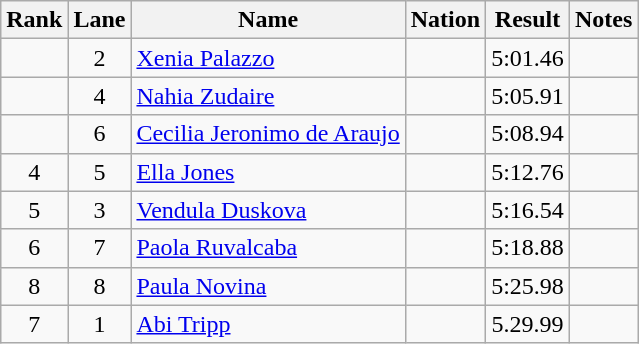<table class="wikitable sortable" style="text-align:center">
<tr>
<th>Rank</th>
<th>Lane</th>
<th>Name</th>
<th>Nation</th>
<th>Result</th>
<th>Notes</th>
</tr>
<tr>
<td></td>
<td>2</td>
<td align="left"><a href='#'>Xenia Palazzo</a></td>
<td align="left"></td>
<td>5:01.46</td>
<td></td>
</tr>
<tr>
<td></td>
<td>4</td>
<td align="left"><a href='#'>Nahia Zudaire</a></td>
<td align="left"></td>
<td>5:05.91</td>
<td></td>
</tr>
<tr>
<td></td>
<td>6</td>
<td align="left"><a href='#'>Cecilia Jeronimo de Araujo</a></td>
<td align="left"></td>
<td>5:08.94</td>
<td></td>
</tr>
<tr>
<td>4</td>
<td>5</td>
<td align="left"><a href='#'>Ella Jones</a></td>
<td align="left"></td>
<td>5:12.76</td>
<td></td>
</tr>
<tr>
<td>5</td>
<td>3</td>
<td align="left"><a href='#'>Vendula Duskova</a></td>
<td align="left"></td>
<td>5:16.54</td>
<td></td>
</tr>
<tr>
<td>6</td>
<td>7</td>
<td align="left"><a href='#'>Paola Ruvalcaba</a></td>
<td align="left"></td>
<td>5:18.88</td>
<td></td>
</tr>
<tr>
<td>8</td>
<td>8</td>
<td align="left"><a href='#'>Paula Novina</a></td>
<td align="left"></td>
<td>5:25.98</td>
<td></td>
</tr>
<tr>
<td>7</td>
<td>1</td>
<td align="left"><a href='#'>Abi Tripp</a></td>
<td align="left"></td>
<td>5.29.99</td>
<td></td>
</tr>
</table>
